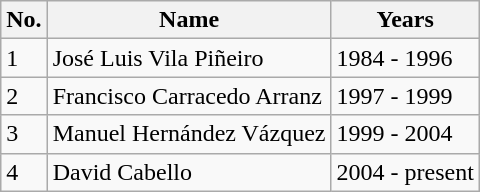<table class="wikitable">
<tr>
<th>No.</th>
<th>Name</th>
<th>Years</th>
</tr>
<tr valign=top>
<td>1</td>
<td>José Luis Vila Piñeiro</td>
<td>1984 - 1996</td>
</tr>
<tr valign=top>
<td>2</td>
<td>Francisco Carracedo Arranz</td>
<td>1997 - 1999</td>
</tr>
<tr valign=top>
<td>3</td>
<td>Manuel Hernández Vázquez</td>
<td>1999 - 2004</td>
</tr>
<tr valign=top>
<td>4</td>
<td>David Cabello</td>
<td>2004 - present</td>
</tr>
</table>
